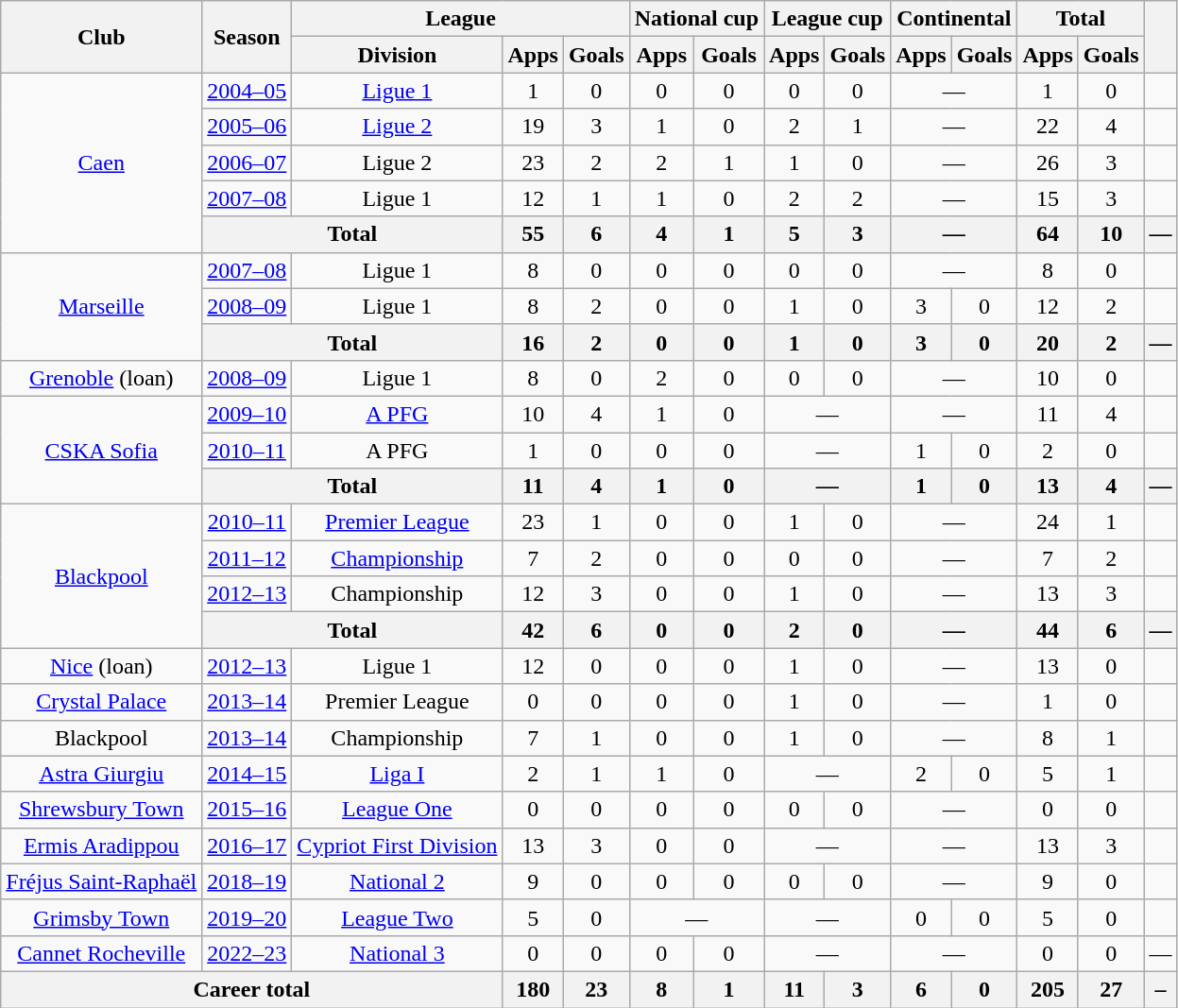<table class="wikitable" style="text-align:center">
<tr>
<th rowspan="2">Club</th>
<th rowspan="2">Season</th>
<th colspan="3">League</th>
<th colspan="2">National cup</th>
<th colspan="2">League cup</th>
<th colspan="2">Continental</th>
<th colspan="2">Total</th>
<th rowspan="2"></th>
</tr>
<tr>
<th>Division</th>
<th>Apps</th>
<th>Goals</th>
<th>Apps</th>
<th>Goals</th>
<th>Apps</th>
<th>Goals</th>
<th>Apps</th>
<th>Goals</th>
<th>Apps</th>
<th>Goals</th>
</tr>
<tr>
<td rowspan="5"><a href='#'>Caen</a></td>
<td><a href='#'>2004–05</a></td>
<td><a href='#'>Ligue 1</a></td>
<td>1</td>
<td>0</td>
<td>0</td>
<td>0</td>
<td>0</td>
<td>0</td>
<td colspan="2">—</td>
<td>1</td>
<td>0</td>
<td></td>
</tr>
<tr>
<td><a href='#'>2005–06</a></td>
<td><a href='#'>Ligue 2</a></td>
<td>19</td>
<td>3</td>
<td>1</td>
<td>0</td>
<td>2</td>
<td>1</td>
<td colspan="2">—</td>
<td>22</td>
<td>4</td>
<td></td>
</tr>
<tr>
<td><a href='#'>2006–07</a></td>
<td>Ligue 2</td>
<td>23</td>
<td>2</td>
<td>2</td>
<td>1</td>
<td>1</td>
<td>0</td>
<td colspan="2">—</td>
<td>26</td>
<td>3</td>
<td></td>
</tr>
<tr>
<td><a href='#'>2007–08</a></td>
<td>Ligue 1</td>
<td>12</td>
<td>1</td>
<td>1</td>
<td>0</td>
<td>2</td>
<td>2</td>
<td colspan="2">—</td>
<td>15</td>
<td>3</td>
<td></td>
</tr>
<tr>
<th colspan="2">Total</th>
<th>55</th>
<th>6</th>
<th>4</th>
<th>1</th>
<th>5</th>
<th>3</th>
<th colspan="2">—</th>
<th>64</th>
<th>10</th>
<th>—</th>
</tr>
<tr>
<td rowspan="3"><a href='#'>Marseille</a></td>
<td><a href='#'>2007–08</a></td>
<td>Ligue 1</td>
<td>8</td>
<td>0</td>
<td>0</td>
<td>0</td>
<td>0</td>
<td>0</td>
<td colspan="2">—</td>
<td>8</td>
<td>0</td>
<td></td>
</tr>
<tr>
<td><a href='#'>2008–09</a></td>
<td>Ligue 1</td>
<td>8</td>
<td>2</td>
<td>0</td>
<td>0</td>
<td>1</td>
<td>0</td>
<td>3</td>
<td>0</td>
<td>12</td>
<td>2</td>
<td></td>
</tr>
<tr>
<th colspan="2">Total</th>
<th>16</th>
<th>2</th>
<th>0</th>
<th>0</th>
<th>1</th>
<th>0</th>
<th>3</th>
<th>0</th>
<th>20</th>
<th>2</th>
<th>—</th>
</tr>
<tr>
<td><a href='#'>Grenoble</a> (loan)</td>
<td><a href='#'>2008–09</a></td>
<td>Ligue 1</td>
<td>8</td>
<td>0</td>
<td>2</td>
<td>0</td>
<td>0</td>
<td>0</td>
<td colspan="2">—</td>
<td>10</td>
<td>0</td>
<td></td>
</tr>
<tr>
<td rowspan="3"><a href='#'>CSKA Sofia</a></td>
<td><a href='#'>2009–10</a></td>
<td><a href='#'>A PFG</a></td>
<td>10</td>
<td>4</td>
<td>1</td>
<td>0</td>
<td colspan="2">—</td>
<td colspan="2">—</td>
<td>11</td>
<td>4</td>
<td></td>
</tr>
<tr>
<td><a href='#'>2010–11</a></td>
<td>A PFG</td>
<td>1</td>
<td>0</td>
<td>0</td>
<td>0</td>
<td colspan="2">—</td>
<td>1</td>
<td>0</td>
<td>2</td>
<td>0</td>
<td></td>
</tr>
<tr>
<th colspan="2">Total</th>
<th>11</th>
<th>4</th>
<th>1</th>
<th>0</th>
<th colspan="2">—</th>
<th>1</th>
<th>0</th>
<th>13</th>
<th>4</th>
<th>—</th>
</tr>
<tr>
<td rowspan="4"><a href='#'>Blackpool</a></td>
<td><a href='#'>2010–11</a></td>
<td><a href='#'>Premier League</a></td>
<td>23</td>
<td>1</td>
<td>0</td>
<td>0</td>
<td>1</td>
<td>0</td>
<td colspan="2">—</td>
<td>24</td>
<td>1</td>
<td></td>
</tr>
<tr>
<td><a href='#'>2011–12</a></td>
<td><a href='#'>Championship</a></td>
<td>7</td>
<td>2</td>
<td>0</td>
<td>0</td>
<td>0</td>
<td>0</td>
<td colspan="2">—</td>
<td>7</td>
<td>2</td>
<td></td>
</tr>
<tr>
<td><a href='#'>2012–13</a></td>
<td>Championship</td>
<td>12</td>
<td>3</td>
<td>0</td>
<td>0</td>
<td>1</td>
<td>0</td>
<td colspan="2">—</td>
<td>13</td>
<td>3</td>
<td></td>
</tr>
<tr>
<th colspan="2">Total</th>
<th>42</th>
<th>6</th>
<th>0</th>
<th>0</th>
<th>2</th>
<th>0</th>
<th colspan="2">—</th>
<th>44</th>
<th>6</th>
<th>—</th>
</tr>
<tr>
<td><a href='#'>Nice</a> (loan)</td>
<td><a href='#'>2012–13</a></td>
<td>Ligue 1</td>
<td>12</td>
<td>0</td>
<td>0</td>
<td>0</td>
<td>1</td>
<td>0</td>
<td colspan="2">—</td>
<td>13</td>
<td>0</td>
<td></td>
</tr>
<tr>
<td><a href='#'>Crystal Palace</a></td>
<td><a href='#'>2013–14</a></td>
<td>Premier League</td>
<td>0</td>
<td>0</td>
<td>0</td>
<td>0</td>
<td>1</td>
<td>0</td>
<td colspan="2">—</td>
<td>1</td>
<td>0</td>
<td></td>
</tr>
<tr>
<td>Blackpool</td>
<td><a href='#'>2013–14</a></td>
<td>Championship</td>
<td>7</td>
<td>1</td>
<td>0</td>
<td>0</td>
<td>1</td>
<td>0</td>
<td colspan="2">—</td>
<td>8</td>
<td>1</td>
<td></td>
</tr>
<tr>
<td><a href='#'>Astra Giurgiu</a></td>
<td><a href='#'>2014–15</a></td>
<td><a href='#'>Liga I</a></td>
<td>2</td>
<td>1</td>
<td>1</td>
<td>0</td>
<td colspan="2">—</td>
<td>2</td>
<td>0</td>
<td>5</td>
<td>1</td>
<td></td>
</tr>
<tr>
<td><a href='#'>Shrewsbury Town</a></td>
<td><a href='#'>2015–16</a></td>
<td><a href='#'>League One</a></td>
<td>0</td>
<td>0</td>
<td>0</td>
<td>0</td>
<td>0</td>
<td>0</td>
<td colspan="2">—</td>
<td>0</td>
<td>0</td>
<td></td>
</tr>
<tr>
<td><a href='#'>Ermis Aradippou</a></td>
<td><a href='#'>2016–17</a></td>
<td><a href='#'>Cypriot First Division</a></td>
<td>13</td>
<td>3</td>
<td>0</td>
<td>0</td>
<td colspan="2">—</td>
<td colspan="2">—</td>
<td>13</td>
<td>3</td>
<td></td>
</tr>
<tr>
<td><a href='#'>Fréjus Saint-Raphaël</a></td>
<td><a href='#'>2018–19</a></td>
<td><a href='#'>National 2</a></td>
<td>9</td>
<td>0</td>
<td>0</td>
<td>0</td>
<td>0</td>
<td>0</td>
<td colspan="2">—</td>
<td>9</td>
<td>0</td>
<td></td>
</tr>
<tr>
<td><a href='#'>Grimsby Town</a></td>
<td><a href='#'>2019–20</a></td>
<td><a href='#'>League Two</a></td>
<td>5</td>
<td>0</td>
<td colspan="2">—</td>
<td colspan="2">—</td>
<td>0</td>
<td>0</td>
<td>5</td>
<td>0</td>
<td></td>
</tr>
<tr>
<td><a href='#'>Cannet Rocheville</a></td>
<td><a href='#'>2022–23</a></td>
<td><a href='#'>National 3</a></td>
<td>0</td>
<td>0</td>
<td>0</td>
<td>0</td>
<td colspan="2">—</td>
<td colspan="2">—</td>
<td>0</td>
<td>0</td>
<td>—</td>
</tr>
<tr>
<th colspan="3">Career total</th>
<th>180</th>
<th>23</th>
<th>8</th>
<th>1</th>
<th>11</th>
<th>3</th>
<th>6</th>
<th>0</th>
<th>205</th>
<th>27</th>
<th>–</th>
</tr>
</table>
